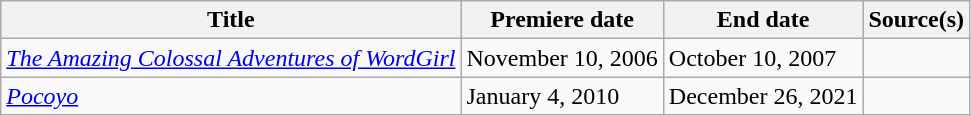<table class="wikitable sortable">
<tr>
<th>Title</th>
<th>Premiere date</th>
<th>End date</th>
<th>Source(s)</th>
</tr>
<tr>
<td><em><a href='#'>The Amazing Colossal Adventures of WordGirl</a></em></td>
<td>November 10, 2006</td>
<td>October 10, 2007</td>
<td></td>
</tr>
<tr>
<td><em><a href='#'>Pocoyo</a></em></td>
<td>January 4, 2010</td>
<td>December 26, 2021</td>
<td></td>
</tr>
</table>
